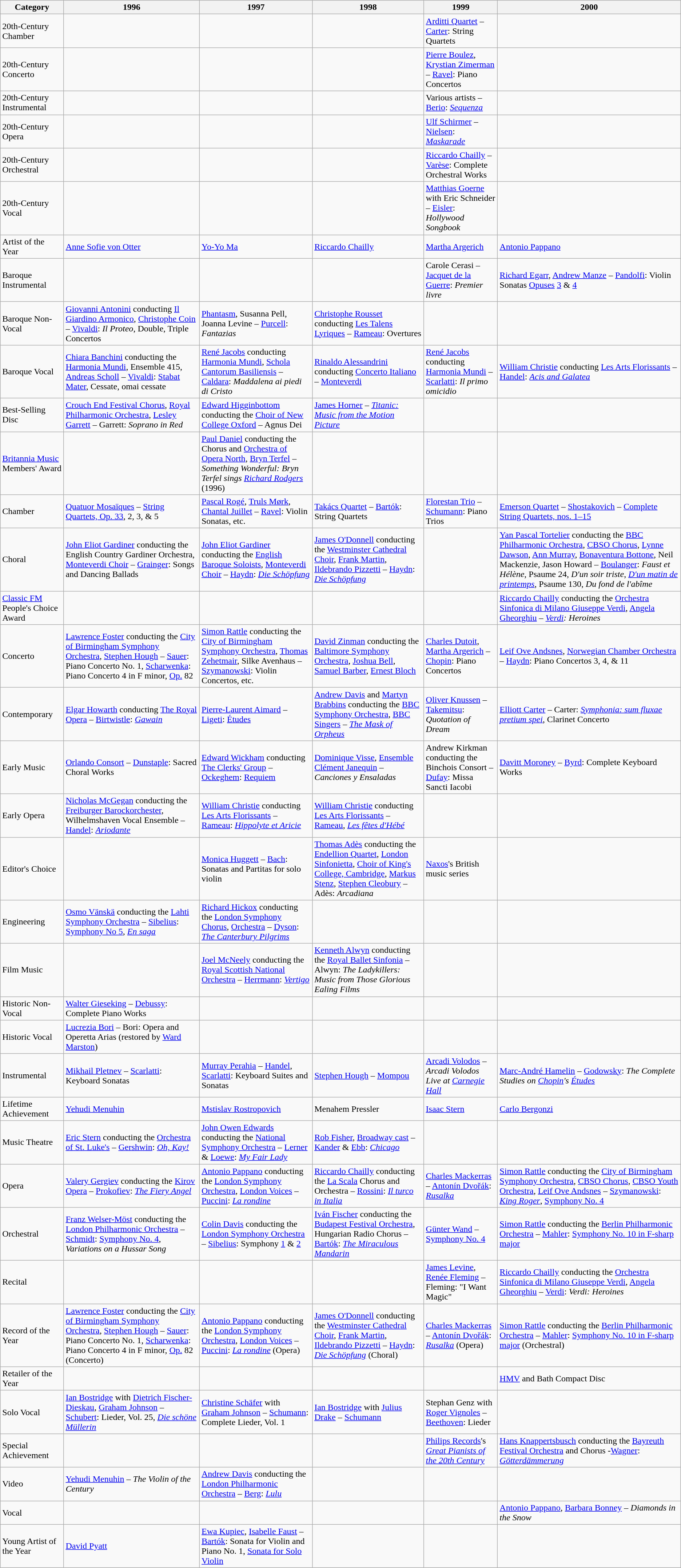<table class="wikitable sortable">
<tr>
<th>Category</th>
<th>1996</th>
<th>1997</th>
<th>1998</th>
<th>1999</th>
<th>2000</th>
</tr>
<tr>
<td>20th-Century Chamber</td>
<td></td>
<td></td>
<td></td>
<td><a href='#'>Arditti Quartet</a> – <a href='#'>Carter</a>: String Quartets</td>
<td></td>
</tr>
<tr>
<td>20th-Century Concerto</td>
<td></td>
<td></td>
<td></td>
<td><a href='#'>Pierre Boulez</a>, <a href='#'>Krystian Zimerman</a> – <a href='#'>Ravel</a>: Piano Concertos</td>
</tr>
<tr>
<td>20th-Century Instrumental</td>
<td></td>
<td></td>
<td></td>
<td>Various artists – <a href='#'>Berio</a>: <em><a href='#'>Sequenza</a></em></td>
<td></td>
</tr>
<tr>
<td>20th-Century Opera</td>
<td></td>
<td></td>
<td></td>
<td><a href='#'>Ulf Schirmer</a> – <a href='#'>Nielsen</a>: <em><a href='#'>Maskarade</a></em></td>
<td></td>
</tr>
<tr>
<td>20th-Century Orchestral</td>
<td></td>
<td></td>
<td></td>
<td><a href='#'>Riccardo Chailly</a> – <a href='#'>Varèse</a>: Complete Orchestral Works</td>
<td></td>
</tr>
<tr>
<td>20th-Century Vocal</td>
<td></td>
<td></td>
<td></td>
<td><a href='#'>Matthias Goerne</a> with Eric Schneider – <a href='#'>Eisler</a>: <em>Hollywood Songbook</em></td>
<td></td>
</tr>
<tr>
<td>Artist of the Year</td>
<td><a href='#'>Anne Sofie von Otter</a></td>
<td><a href='#'>Yo-Yo Ma</a></td>
<td><a href='#'>Riccardo Chailly</a></td>
<td><a href='#'>Martha Argerich</a></td>
<td><a href='#'>Antonio Pappano</a></td>
</tr>
<tr>
<td>Baroque Instrumental</td>
<td></td>
<td></td>
<td></td>
<td>Carole Cerasi – <a href='#'>Jacquet de la Guerre</a>:  <em>Premier livre</em></td>
<td><a href='#'>Richard Egarr</a>, <a href='#'>Andrew Manze</a> – <a href='#'>Pandolfi</a>: Violin Sonatas <a href='#'>Opuses</a> <a href='#'>3</a> & <a href='#'>4</a></td>
</tr>
<tr>
<td>Baroque Non-Vocal</td>
<td><a href='#'>Giovanni Antonini</a> conducting <a href='#'>Il Giardino Armonico</a>, <a href='#'>Christophe Coin</a> – <a href='#'>Vivaldi</a>: <em>Il Proteo</em>, Double, Triple Concertos</td>
<td><a href='#'>Phantasm</a>, Susanna Pell, Joanna Levine – <a href='#'>Purcell</a>: <em>Fantazias</em></td>
<td><a href='#'>Christophe Rousset</a> conducting <a href='#'>Les Talens Lyriques</a> – <a href='#'>Rameau</a>: Overtures</td>
<td></td>
<td></td>
</tr>
<tr>
<td>Baroque Vocal</td>
<td><a href='#'>Chiara Banchini</a> conducting the <a href='#'>Harmonia Mundi</a>, Ensemble 415, <a href='#'>Andreas Scholl</a> – <a href='#'>Vivaldi</a>: <a href='#'>Stabat Mater</a>, Cessate, omai cessate</td>
<td><a href='#'>René Jacobs</a> conducting <a href='#'>Harmonia Mundi</a>, <a href='#'>Schola Cantorum Basiliensis</a> – <a href='#'>Caldara</a>: <em>Maddalena ai piedi di Cristo</em></td>
<td><a href='#'>Rinaldo Alessandrini</a> conducting <a href='#'>Concerto Italiano</a> – <a href='#'>Monteverdi</a></td>
<td><a href='#'>René Jacobs</a> conducting <a href='#'>Harmonia Mundi</a> – <a href='#'>Scarlatti</a>: <em>Il primo omicidio</em></td>
<td><a href='#'>William Christie</a> conducting <a href='#'>Les Arts Florissants</a> – <a href='#'>Handel</a>: <em><a href='#'>Acis and Galatea</a></em></td>
</tr>
<tr>
<td>Best-Selling Disc</td>
<td><a href='#'>Crouch End Festival Chorus</a>, <a href='#'>Royal Philharmonic Orchestra</a>, <a href='#'>Lesley Garrett</a> – Garrett: <em>Soprano in Red</em></td>
<td><a href='#'>Edward Higginbottom</a> conducting the <a href='#'>Choir of New College Oxford</a> – Agnus Dei</td>
<td><a href='#'>James Horner</a> – <em><a href='#'>Titanic: Music from the Motion Picture</a></em></td>
<td></td>
<td></td>
</tr>
<tr>
<td><a href='#'>Britannia Music</a> Members' Award</td>
<td></td>
<td><a href='#'>Paul Daniel</a> conducting the Chorus and <a href='#'>Orchestra of Opera North</a>, <a href='#'>Bryn Terfel</a> – <em>Something Wonderful: Bryn Terfel sings <a href='#'>Richard Rodgers</a></em> (1996)</td>
<td></td>
<td></td>
<td></td>
</tr>
<tr>
<td>Chamber</td>
<td><a href='#'>Quatuor Mosaïques</a> – <a href='#'>String Quartets, Op. 33</a>,  2, 3, & 5</td>
<td><a href='#'>Pascal Rogé</a>, <a href='#'>Truls Mørk</a>, <a href='#'>Chantal Juillet</a> – <a href='#'>Ravel</a>: Violin Sonatas, etc.</td>
<td><a href='#'>Takács Quartet</a> – <a href='#'>Bartók</a>: String Quartets</td>
<td><a href='#'>Florestan Trio</a> – <a href='#'>Schumann</a>: Piano Trios</td>
<td><a href='#'>Emerson Quartet</a> – <a href='#'>Shostakovich</a> – <a href='#'>Complete String Quartets, nos. 1–15</a></td>
</tr>
<tr>
<td>Choral</td>
<td><a href='#'>John Eliot Gardiner</a> conducting the English Country Gardiner Orchestra, <a href='#'>Monteverdi Choir</a> – <a href='#'>Grainger</a>: Songs and Dancing Ballads</td>
<td><a href='#'>John Eliot Gardiner</a> conducting the <a href='#'>English Baroque Soloists</a>, <a href='#'>Monteverdi Choir</a> – <a href='#'>Haydn</a>: <em><a href='#'>Die Schöpfung</a></em></td>
<td><a href='#'>James O'Donnell</a> conducting the <a href='#'>Westminster Cathedral Choir</a>, <a href='#'>Frank Martin</a>, <a href='#'>Ildebrando Pizzetti</a> – <a href='#'>Haydn</a>: <em><a href='#'>Die Schöpfung</a></em></td>
<td></td>
<td><a href='#'>Yan Pascal Tortelier</a> conducting the <a href='#'>BBC Philharmonic Orchestra</a>, <a href='#'>CBSO Chorus</a>, <a href='#'>Lynne Dawson</a>, <a href='#'>Ann Murray</a>, <a href='#'>Bonaventura Bottone</a>, Neil Mackenzie, Jason Howard – <a href='#'>Boulanger</a>: <em>Faust et Hélène</em>, Psaume 24, <em>D'un soir triste</em>, <em><a href='#'>D'un matin de printemps</a></em>, Psaume 130, <em>Du fond de l'abîme</em></td>
</tr>
<tr>
<td><a href='#'>Classic FM</a> People's Choice Award</td>
<td></td>
<td></td>
<td></td>
<td></td>
<td><a href='#'>Riccardo Chailly</a> conducting the <a href='#'>Orchestra Sinfonica di Milano Giuseppe Verdi</a>, <a href='#'>Angela Gheorghiu</a> – <em><a href='#'>Verdi</a>: Heroines</em></td>
</tr>
<tr>
<td>Concerto</td>
<td><a href='#'>Lawrence Foster</a> conducting the <a href='#'>City of Birmingham Symphony Orchestra</a>, <a href='#'>Stephen Hough</a> –  <a href='#'>Sauer</a>: Piano Concerto No. 1, <a href='#'>Scharwenka</a>: Piano Concerto  4 in F minor, <a href='#'>Op.</a> 82</td>
<td><a href='#'>Simon Rattle</a> conducting the <a href='#'>City of Birmingham Symphony Orchestra</a>, <a href='#'>Thomas Zehetmair</a>, Silke Avenhaus – <a href='#'>Szymanowski</a>: Violin Concertos, etc.</td>
<td><a href='#'>David Zinman</a> conducting the <a href='#'>Baltimore Symphony Orchestra</a>, <a href='#'>Joshua Bell</a>, <a href='#'>Samuel Barber</a>, <a href='#'>Ernest Bloch</a></td>
<td><a href='#'>Charles Dutoit</a>, <a href='#'>Martha Argerich</a> – <a href='#'>Chopin</a>: Piano Concertos</td>
<td><a href='#'>Leif Ove Andsnes</a>, <a href='#'>Norwegian Chamber Orchestra</a> – <a href='#'>Haydn</a>: Piano Concertos  3, 4, & 11</td>
</tr>
<tr>
<td>Contemporary</td>
<td><a href='#'>Elgar Howarth</a> conducting <a href='#'>The Royal Opera</a> – <a href='#'>Birtwistle</a>: <em><a href='#'>Gawain</a></em></td>
<td><a href='#'>Pierre-Laurent Aimard</a> – <a href='#'>Ligeti</a>: <a href='#'>Études</a></td>
<td><a href='#'>Andrew Davis</a> and <a href='#'>Martyn Brabbins</a> conducting the <a href='#'>BBC Symphony Orchestra</a>, <a href='#'>BBC Singers</a> – <em><a href='#'>The Mask of Orpheus</a></em></td>
<td><a href='#'>Oliver Knussen</a> – <a href='#'>Takemitsu</a>: <em>Quotation of Dream</em></td>
<td><a href='#'>Elliott Carter</a> – Carter: <em><a href='#'>Symphonia: sum fluxae pretium spei</a></em>, Clarinet Concerto</td>
</tr>
<tr>
<td>Early Music</td>
<td><a href='#'>Orlando Consort</a> – <a href='#'>Dunstaple</a>: Sacred Choral Works</td>
<td><a href='#'>Edward Wickham</a> conducting <a href='#'>The Clerks' Group</a> – <a href='#'>Ockeghem</a>: <a href='#'>Requiem</a></td>
<td><a href='#'>Dominique Visse</a>, <a href='#'>Ensemble Clément Janequin</a> – <em>Canciones y Ensaladas</em></td>
<td>Andrew Kirkman conducting the Binchois Consort – <a href='#'>Dufay</a>: Missa Sancti Iacobi</td>
<td><a href='#'>Davitt Moroney</a> – <a href='#'>Byrd</a>: Complete Keyboard Works</td>
</tr>
<tr>
<td>Early Opera</td>
<td><a href='#'>Nicholas McGegan</a> conducting the <a href='#'>Freiburger Barockorchester</a>, Wilhelmshaven Vocal Ensemble – <a href='#'>Handel</a>: <em><a href='#'>Ariodante</a></em></td>
<td><a href='#'>William Christie</a> conducting <a href='#'>Les Arts Florissants</a> – <a href='#'>Rameau</a>: <em><a href='#'>Hippolyte et Aricie</a></em></td>
<td><a href='#'>William Christie</a> conducting <a href='#'>Les Arts Florissants</a> – <a href='#'>Rameau</a>, <em><a href='#'>Les fêtes d'Hébé</a></em></td>
<td></td>
<td></td>
</tr>
<tr>
<td>Editor's Choice</td>
<td></td>
<td><a href='#'>Monica Huggett</a> – <a href='#'>Bach</a>: Sonatas and Partitas for solo violin</td>
<td><a href='#'>Thomas Adès</a> conducting the <a href='#'>Endellion Quartet</a>, <a href='#'>London Sinfonietta</a>, <a href='#'>Choir of King's College, Cambridge</a>, <a href='#'>Markus Stenz</a>, <a href='#'>Stephen Cleobury</a> – Adès: <em>Arcadiana</em></td>
<td><a href='#'>Naxos</a>'s British music series</td>
<td></td>
</tr>
<tr>
<td>Engineering</td>
<td><a href='#'>Osmo Vänskä</a> conducting the <a href='#'>Lahti Symphony Orchestra</a> –  <a href='#'>Sibelius</a>: <a href='#'>Symphony No 5</a>, <em><a href='#'>En saga</a></em></td>
<td><a href='#'>Richard Hickox</a> conducting the <a href='#'>London Symphony Chorus</a>, <a href='#'>Orchestra</a> – <a href='#'>Dyson</a>: <em><a href='#'>The Canterbury Pilgrims</a></em></td>
<td></td>
<td></td>
<td></td>
</tr>
<tr>
<td>Film Music</td>
<td></td>
<td><a href='#'>Joel McNeely</a> conducting the <a href='#'>Royal Scottish National Orchestra</a> – <a href='#'>Herrmann</a>: <em><a href='#'>Vertigo</a></em></td>
<td><a href='#'>Kenneth Alwyn</a> conducting the <a href='#'>Royal Ballet Sinfonia</a> – Alwyn: <em>The Ladykillers: Music from Those Glorious Ealing Films</em></td>
<td></td>
<td></td>
</tr>
<tr>
<td>Historic Non-Vocal</td>
<td><a href='#'>Walter Gieseking</a> – <a href='#'>Debussy</a>: Complete Piano Works</td>
<td></td>
<td></td>
<td></td>
<td></td>
</tr>
<tr>
<td>Historic Vocal</td>
<td><a href='#'>Lucrezia Bori</a> – Bori: Opera and Operetta Arias (restored by <a href='#'>Ward Marston</a>)</td>
<td></td>
<td></td>
<td></td>
<td></td>
</tr>
<tr>
<td>Instrumental</td>
<td><a href='#'>Mikhail Pletnev</a> – <a href='#'>Scarlatti</a>: Keyboard Sonatas</td>
<td><a href='#'>Murray Perahia</a> – <a href='#'>Handel</a>, <a href='#'>Scarlatti</a>: Keyboard Suites and Sonatas</td>
<td><a href='#'>Stephen Hough</a> – <a href='#'>Mompou</a></td>
<td><a href='#'>Arcadi Volodos</a> – <em>Arcadi Volodos Live at <a href='#'>Carnegie Hall</a></em></td>
<td><a href='#'>Marc-André Hamelin</a> – <a href='#'>Godowsky</a>: <em>The Complete Studies on <a href='#'>Chopin</a>'s <a href='#'>Études</a></em></td>
</tr>
<tr>
<td>Lifetime Achievement</td>
<td><a href='#'>Yehudi Menuhin</a></td>
<td><a href='#'>Mstislav Rostropovich</a></td>
<td>Menahem Pressler</td>
<td><a href='#'>Isaac Stern</a></td>
<td><a href='#'>Carlo Bergonzi</a></td>
</tr>
<tr>
<td>Music Theatre</td>
<td><a href='#'>Eric Stern</a> conducting the <a href='#'>Orchestra of St. Luke's</a> – <a href='#'>Gershwin</a>: <em><a href='#'>Oh, Kay!</a></em></td>
<td><a href='#'>John Owen Edwards</a> conducting the <a href='#'>National Symphony Orchestra</a> – <a href='#'>Lerner</a> & <a href='#'>Loewe</a>: <em><a href='#'>My Fair Lady</a></em></td>
<td><a href='#'>Rob Fisher</a>, <a href='#'>Broadway  cast</a> – <a href='#'>Kander</a> & <a href='#'>Ebb</a>: <em><a href='#'>Chicago</a></em></td>
<td></td>
<td></td>
</tr>
<tr>
<td>Opera</td>
<td><a href='#'>Valery Gergiev</a> conducting the <a href='#'>Kirov Opera</a> – <a href='#'>Prokofiev</a>: <em><a href='#'>The Fiery Angel</a></em></td>
<td><a href='#'>Antonio Pappano</a> conducting the <a href='#'>London Symphony Orchestra</a>, <a href='#'>London Voices</a> – <a href='#'>Puccini</a>: <em><a href='#'>La rondine</a></em></td>
<td><a href='#'>Riccardo Chailly</a> conducting the <a href='#'>La Scala</a> Chorus and Orchestra – <a href='#'>Rossini</a>: <em><a href='#'>Il turco in Italia</a></em></td>
<td><a href='#'>Charles Mackerras</a> – <a href='#'>Antonín Dvořák</a>: <em><a href='#'>Rusalka</a></em></td>
<td><a href='#'>Simon Rattle</a> conducting the <a href='#'>City of Birmingham Symphony Orchestra</a>, <a href='#'>CBSO Chorus</a>, <a href='#'>CBSO Youth Orchestra</a>, <a href='#'>Leif Ove Andsnes</a> – <a href='#'>Szymanowski</a>: <em><a href='#'>King Roger</a></em>, <a href='#'>Symphony No. 4</a></td>
</tr>
<tr>
<td>Orchestral</td>
<td><a href='#'>Franz Welser-Möst</a> conducting the <a href='#'>London Philharmonic Orchestra</a> – <a href='#'>Schmidt</a>: <a href='#'>Symphony No. 4</a>, <em>Variations on a Hussar Song</em></td>
<td><a href='#'>Colin Davis</a> conducting the <a href='#'>London Symphony Orchestra</a> – <a href='#'>Sibelius</a>: Symphony  <a href='#'>1</a> & <a href='#'>2</a></td>
<td><a href='#'>Iván Fischer</a> conducting the <a href='#'>Budapest Festival Orchestra</a>, Hungarian Radio Chorus – <a href='#'>Bartók</a>: <em><a href='#'>The Miraculous Mandarin</a></em></td>
<td><a href='#'>Günter Wand</a> – <a href='#'>Symphony No. 4</a></td>
<td><a href='#'>Simon Rattle</a> conducting the <a href='#'>Berlin Philharmonic Orchestra</a> – <a href='#'>Mahler</a>: <a href='#'>Symphony No. 10 in F-sharp major</a></td>
</tr>
<tr>
<td>Recital</td>
<td></td>
<td></td>
<td></td>
<td><a href='#'>James Levine</a>, <a href='#'>Renée Fleming</a> – Fleming: "I Want Magic"</td>
<td><a href='#'>Riccardo Chailly</a> conducting the <a href='#'>Orchestra Sinfonica di Milano Giuseppe Verdi</a>, <a href='#'>Angela Gheorghiu</a> – <a href='#'>Verdi</a>: <em>Verdi: Heroines</em></td>
</tr>
<tr>
<td>Record of the Year</td>
<td><a href='#'>Lawrence Foster</a> conducting the <a href='#'>City of Birmingham Symphony Orchestra</a>, <a href='#'>Stephen Hough</a> –  <a href='#'>Sauer</a>: Piano Concerto No. 1, <a href='#'>Scharwenka</a>: Piano Concerto  4 in F minor, <a href='#'>Op.</a> 82 (Concerto)</td>
<td><a href='#'>Antonio Pappano</a> conducting the <a href='#'>London Symphony Orchestra</a>, <a href='#'>London Voices</a> – <a href='#'>Puccini</a>: <em><a href='#'>La rondine</a></em> (Opera)</td>
<td><a href='#'>James O'Donnell</a> conducting the <a href='#'>Westminster Cathedral Choir</a>, <a href='#'>Frank Martin</a>, <a href='#'>Ildebrando Pizzetti</a> – <a href='#'>Haydn</a>: <em><a href='#'>Die Schöpfung</a></em> (Choral)</td>
<td><a href='#'>Charles Mackerras</a> – <a href='#'>Antonín Dvořák</a>: <em><a href='#'>Rusalka</a></em> (Opera)</td>
<td><a href='#'>Simon Rattle</a> conducting the <a href='#'>Berlin Philharmonic Orchestra</a> – <a href='#'>Mahler</a>: <a href='#'>Symphony No. 10 in F-sharp major</a> (Orchestral)</td>
</tr>
<tr>
<td>Retailer of the Year</td>
<td></td>
<td></td>
<td></td>
<td></td>
<td><a href='#'>HMV</a> and Bath Compact Disc</td>
</tr>
<tr>
<td>Solo Vocal</td>
<td><a href='#'>Ian Bostridge</a> with <a href='#'>Dietrich Fischer-Dieskau</a>, <a href='#'>Graham Johnson</a> – <a href='#'>Schubert</a>: Lieder, Vol. 25, <em><a href='#'>Die schöne Müllerin</a></em></td>
<td><a href='#'>Christine Schäfer</a> with <a href='#'>Graham Johnson</a> – <a href='#'>Schumann</a>: Complete Lieder, Vol. 1</td>
<td><a href='#'>Ian Bostridge</a> with <a href='#'>Julius Drake</a> – <a href='#'>Schumann</a></td>
<td>Stephan Genz with <a href='#'>Roger Vignoles</a> – <a href='#'>Beethoven</a>: Lieder</td>
<td></td>
</tr>
<tr>
<td>Special Achievement</td>
<td></td>
<td></td>
<td></td>
<td><a href='#'>Philips Records</a>'s <em><a href='#'>Great Pianists of the 20th Century</a></em></td>
<td><a href='#'>Hans Knappertsbusch</a> conducting the <a href='#'>Bayreuth Festival Orchestra</a> and Chorus -<a href='#'>Wagner</a>: <em><a href='#'>Götterdämmerung</a></em></td>
</tr>
<tr>
<td>Video</td>
<td><a href='#'>Yehudi Menuhin</a> – <em>The Violin of the Century</em></td>
<td><a href='#'>Andrew Davis</a> conducting the <a href='#'>London Philharmonic Orchestra</a> – <a href='#'>Berg</a>: <em><a href='#'>Lulu</a></em></td>
<td></td>
<td></td>
<td></td>
</tr>
<tr>
<td>Vocal</td>
<td></td>
<td></td>
<td></td>
<td></td>
<td><a href='#'>Antonio Pappano</a>, <a href='#'>Barbara Bonney</a> – <em>Diamonds in the Snow</em></td>
</tr>
<tr>
<td>Young Artist of the Year</td>
<td><a href='#'>David Pyatt</a></td>
<td><a href='#'>Ewa Kupiec</a>, <a href='#'>Isabelle Faust</a> – <a href='#'>Bartók</a>: Sonata for Violin and Piano No. 1, <a href='#'>Sonata for Solo Violin</a></td>
<td></td>
<td></td>
<td></td>
</tr>
</table>
